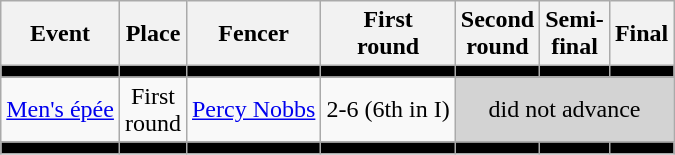<table class=wikitable>
<tr>
<th>Event</th>
<th>Place</th>
<th>Fencer</th>
<th>First <br> round</th>
<th>Second <br> round</th>
<th>Semi-<br>final</th>
<th>Final</th>
</tr>
<tr bgcolor=black>
<td></td>
<td></td>
<td></td>
<td></td>
<td></td>
<td></td>
<td></td>
</tr>
<tr align=center>
<td align=left><a href='#'>Men's épée</a></td>
<td>First <br> round</td>
<td align=left><a href='#'>Percy Nobbs</a></td>
<td>2-6 (6th in I)</td>
<td colspan=3 bgcolor=lightgray>did not advance</td>
</tr>
<tr bgcolor=black>
<td></td>
<td></td>
<td></td>
<td></td>
<td></td>
<td></td>
<td></td>
</tr>
</table>
